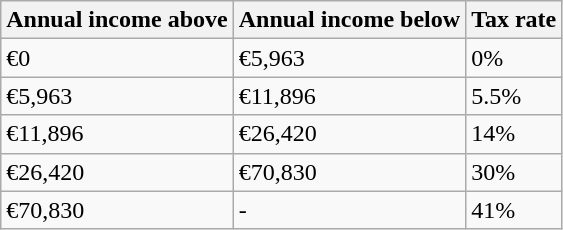<table class="wikitable">
<tr>
<th>Annual income above</th>
<th>Annual income below</th>
<th>Tax rate</th>
</tr>
<tr>
<td>€0</td>
<td>€5,963</td>
<td>0%</td>
</tr>
<tr>
<td>€5,963</td>
<td>€11,896</td>
<td>5.5%</td>
</tr>
<tr>
<td>€11,896</td>
<td>€26,420</td>
<td>14%</td>
</tr>
<tr>
<td>€26,420</td>
<td>€70,830</td>
<td>30%</td>
</tr>
<tr>
<td>€70,830</td>
<td>-</td>
<td>41%</td>
</tr>
</table>
